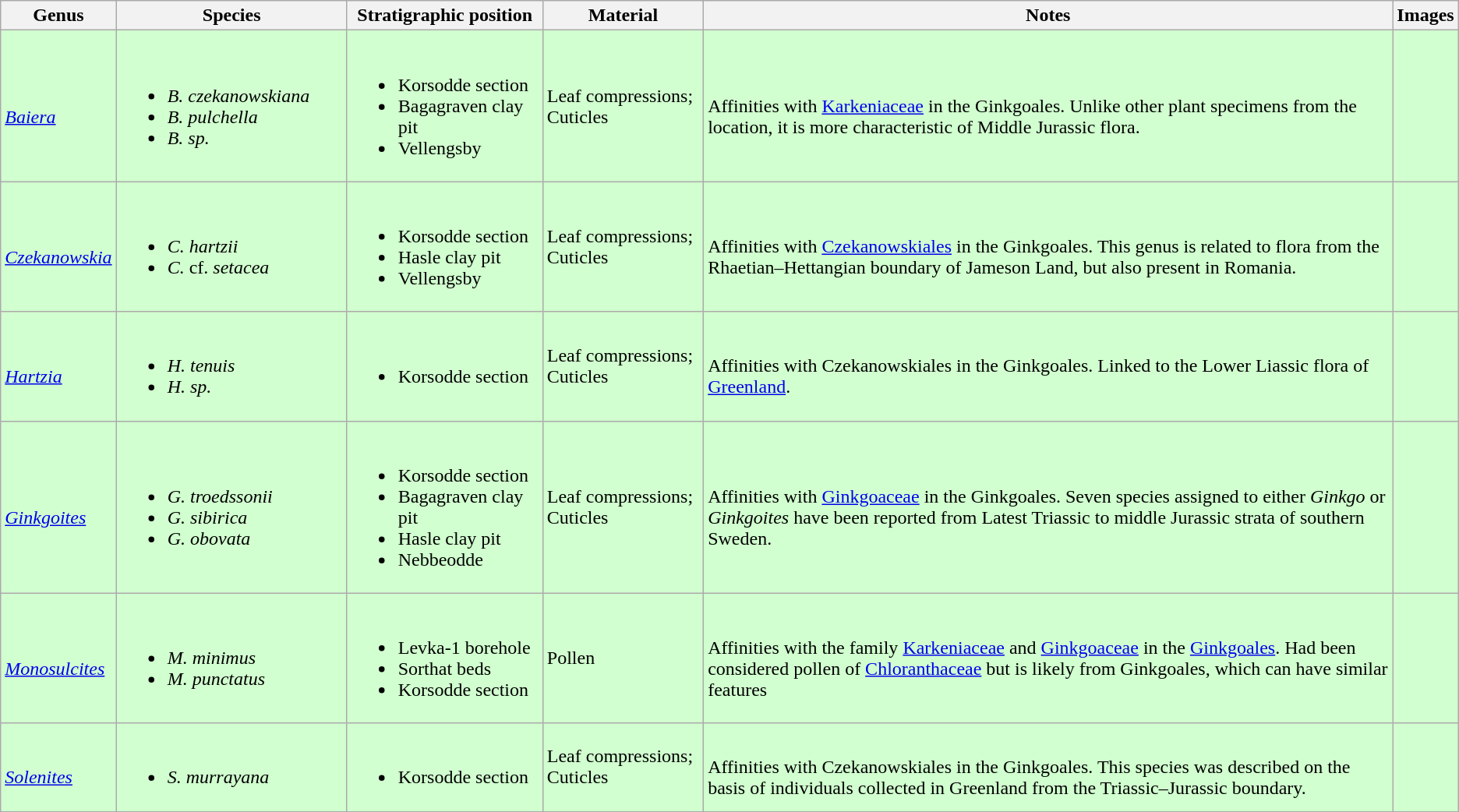<table class = "wikitable">
<tr>
<th>Genus</th>
<th width="190px">Species</th>
<th width="160px">Stratigraphic position</th>
<th>Material</th>
<th>Notes</th>
<th>Images</th>
</tr>
<tr>
<td style="background:#D1FFCF;"><br><em><a href='#'>Baiera</a></em></td>
<td style="background:#D1FFCF;"><br><ul><li><em>B. czekanowskiana</em></li><li><em>B. pulchella</em></li><li><em>B. sp.</em></li></ul></td>
<td style="background:#D1FFCF;"><br><ul><li>Korsodde section</li><li>Bagagraven clay pit</li><li>Vellengsby</li></ul></td>
<td style="background:#D1FFCF;">Leaf compressions; Cuticles</td>
<td style="background:#D1FFCF;"><br>Affinities with <a href='#'>Karkeniaceae</a> in the Ginkgoales. Unlike other plant specimens from the location, it is more characteristic of Middle Jurassic flora.</td>
<td style="background:#D1FFCF;"><br></td>
</tr>
<tr>
<td style="background:#D1FFCF;"><br><em><a href='#'>Czekanowskia</a></em></td>
<td style="background:#D1FFCF;"><br><ul><li><em>C. hartzii</em></li><li><em>C.</em> cf. <em>setacea</em></li></ul></td>
<td style="background:#D1FFCF;"><br><ul><li>Korsodde section</li><li>Hasle clay pit</li><li>Vellengsby</li></ul></td>
<td style="background:#D1FFCF;">Leaf compressions; Cuticles</td>
<td style="background:#D1FFCF;"><br>Affinities with <a href='#'>Czekanowskiales</a> in the Ginkgoales. This genus is related to flora from the Rhaetian–Hettangian boundary of Jameson Land, but also present in Romania.</td>
<td style="background:#D1FFCF;"></td>
</tr>
<tr>
<td style="background:#D1FFCF;"><br><em><a href='#'>Hartzia</a></em></td>
<td style="background:#D1FFCF;"><br><ul><li><em>H. tenuis</em></li><li><em>H. sp.</em></li></ul></td>
<td style="background:#D1FFCF;"><br><ul><li>Korsodde section</li></ul></td>
<td style="background:#D1FFCF;">Leaf compressions; Cuticles</td>
<td style="background:#D1FFCF;"><br>Affinities with Czekanowskiales in the Ginkgoales. Linked to the Lower Liassic flora of <a href='#'>Greenland</a>.</td>
<td style="background:#D1FFCF;"></td>
</tr>
<tr>
<td style="background:#D1FFCF;"><br><em><a href='#'>Ginkgoites</a></em></td>
<td style="background:#D1FFCF;"><br><ul><li><em>G. troedssonii</em></li><li><em>G. sibirica</em></li><li><em>G. obovata</em></li></ul></td>
<td style="background:#D1FFCF;"><br><ul><li>Korsodde section</li><li>Bagagraven clay pit</li><li>Hasle clay pit</li><li>Nebbeodde</li></ul></td>
<td style="background:#D1FFCF;">Leaf compressions; Cuticles</td>
<td style="background:#D1FFCF;"><br>Affinities with <a href='#'>Ginkgoaceae</a> in the Ginkgoales. Seven species assigned to either <em>Ginkgo</em> or <em>Ginkgoites</em> have been reported from Latest Triassic to middle Jurassic strata of southern Sweden.</td>
<td style="background:#D1FFCF;"><br></td>
</tr>
<tr>
<td style="background:#D1FFCF;"><br><em><a href='#'>Monosulcites</a></em></td>
<td style="background:#D1FFCF;"><br><ul><li><em>M. minimus</em></li><li><em>M. punctatus</em></li></ul></td>
<td style="background:#D1FFCF;"><br><ul><li>Levka-1 borehole</li><li>Sorthat beds</li><li>Korsodde section</li></ul></td>
<td style="background:#D1FFCF;">Pollen</td>
<td style="background:#D1FFCF;"><br>Affinities with the family <a href='#'>Karkeniaceae</a> and <a href='#'>Ginkgoaceae</a> in the <a href='#'>Ginkgoales</a>. Had been considered pollen of <a href='#'>Chloranthaceae</a> but is likely from Ginkgoales, which can have similar features</td>
<td style="background:#D1FFCF;"><br></td>
</tr>
<tr>
<td style="background:#D1FFCF;"><br><em><a href='#'>Solenites</a></em></td>
<td style="background:#D1FFCF;"><br><ul><li><em>S. murrayana</em></li></ul></td>
<td style="background:#D1FFCF;"><br><ul><li>Korsodde section</li></ul></td>
<td style="background:#D1FFCF;">Leaf compressions; Cuticles</td>
<td style="background:#D1FFCF;"><br>Affinities with Czekanowskiales in the Ginkgoales. This species was described on the basis of individuals collected in Greenland from the Triassic–Jurassic boundary.</td>
<td style="background:#D1FFCF;"></td>
</tr>
<tr>
</tr>
</table>
